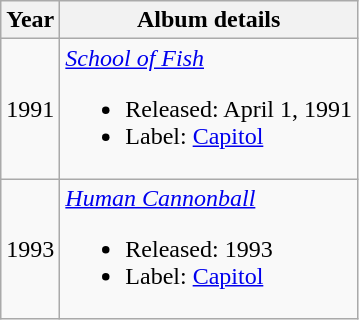<table class="wikitable">
<tr>
<th>Year</th>
<th>Album details</th>
</tr>
<tr>
<td>1991</td>
<td><em><a href='#'>School of Fish</a></em><br><ul><li>Released: April 1, 1991</li><li>Label: <a href='#'>Capitol</a></li></ul></td>
</tr>
<tr>
<td>1993</td>
<td><em><a href='#'>Human Cannonball</a></em><br><ul><li>Released: 1993</li><li>Label: <a href='#'>Capitol</a></li></ul></td>
</tr>
</table>
